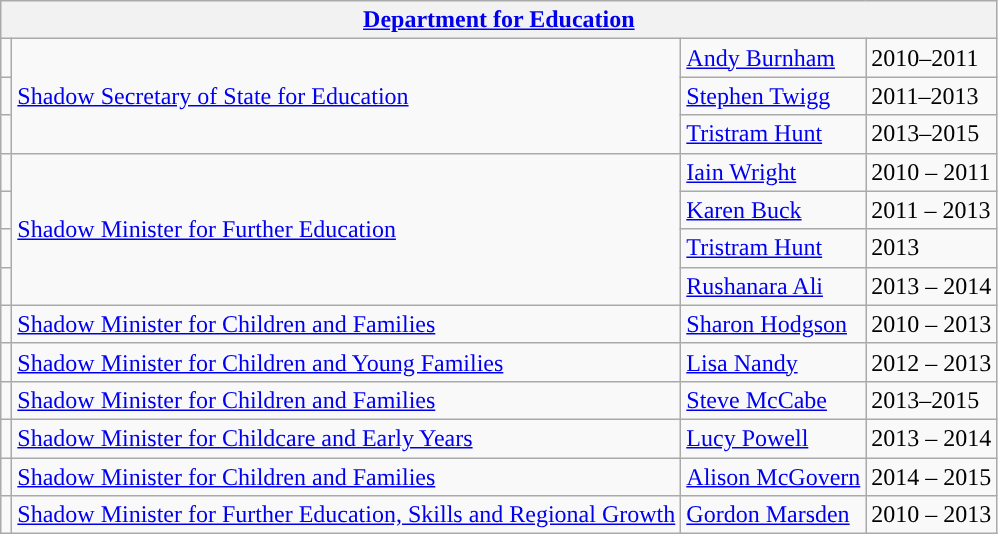<table class="wikitable">
<tr>
<th colspan="4"><a href='#'>Department for Education</a></th>
</tr>
<tr>
<td style="background: "></td>
<td rowspan="3"><a href='#'>Shadow Secretary of State for Education</a></td>
<td><a href='#'>Andy Burnham</a></td>
<td>2010–2011</td>
</tr>
<tr>
<td style="background: "></td>
<td><a href='#'>Stephen Twigg</a></td>
<td>2011–2013</td>
</tr>
<tr>
<td style="background: "></td>
<td><a href='#'>Tristram Hunt</a></td>
<td>2013–2015</td>
</tr>
<tr>
<td style="background: "></td>
<td rowspan="4"><a href='#'>Shadow Minister for Further Education</a></td>
<td><a href='#'>Iain Wright</a></td>
<td>2010 – 2011</td>
</tr>
<tr>
<td style="background: "></td>
<td><a href='#'>Karen Buck</a></td>
<td>2011 – 2013</td>
</tr>
<tr>
<td style="background: "></td>
<td><a href='#'>Tristram Hunt</a></td>
<td>2013</td>
</tr>
<tr>
<td style="background: "></td>
<td><a href='#'>Rushanara Ali</a></td>
<td>2013 – 2014</td>
</tr>
<tr>
<td style="background: "></td>
<td rowspan="1"><a href='#'>Shadow Minister for Children and Families</a></td>
<td><a href='#'>Sharon Hodgson</a></td>
<td>2010 – 2013</td>
</tr>
<tr>
<td style="background: "></td>
<td rowspan="1"><a href='#'>Shadow Minister for Children and Young Families</a></td>
<td><a href='#'>Lisa Nandy</a></td>
<td>2012 – 2013</td>
</tr>
<tr>
<td style="background: "></td>
<td rowspan="1"><a href='#'>Shadow Minister for Children and Families</a></td>
<td><a href='#'>Steve McCabe</a></td>
<td>2013–2015</td>
</tr>
<tr>
<td style="background: "></td>
<td><a href='#'>Shadow Minister for Childcare and Early Years</a></td>
<td><a href='#'>Lucy Powell</a></td>
<td>2013 – 2014</td>
</tr>
<tr>
<td style="background: "></td>
<td rowspan="1"><a href='#'>Shadow Minister for Children and Families</a></td>
<td><a href='#'>Alison McGovern</a></td>
<td>2014 – 2015</td>
</tr>
<tr>
<td style="background: "></td>
<td rowspan="1"><a href='#'>Shadow Minister for Further Education, Skills and Regional Growth</a></td>
<td><a href='#'>Gordon Marsden</a></td>
<td>2010 – 2013</td>
</tr>
</table>
